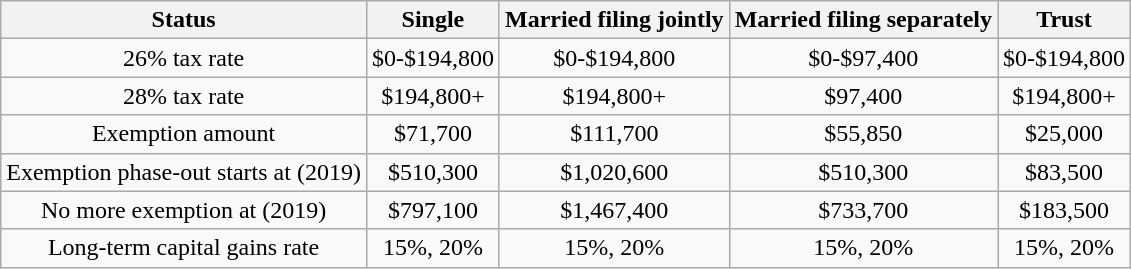<table class="wikitable" style="text-align: center">
<tr>
<th>Status</th>
<th>Single</th>
<th>Married filing jointly</th>
<th>Married filing separately</th>
<th>Trust</th>
</tr>
<tr>
<td>26% tax rate</td>
<td>$0-$194,800</td>
<td>$0-$194,800</td>
<td>$0-$97,400</td>
<td>$0-$194,800</td>
</tr>
<tr>
<td>28% tax rate</td>
<td>$194,800+</td>
<td>$194,800+</td>
<td>$97,400</td>
<td>$194,800+</td>
</tr>
<tr>
<td>Exemption amount</td>
<td>$71,700</td>
<td>$111,700</td>
<td>$55,850</td>
<td>$25,000</td>
</tr>
<tr>
<td>Exemption phase-out starts at (2019)</td>
<td>$510,300</td>
<td>$1,020,600</td>
<td>$510,300</td>
<td>$83,500</td>
</tr>
<tr>
<td>No more exemption at (2019)</td>
<td>$797,100</td>
<td>$1,467,400</td>
<td>$733,700</td>
<td>$183,500</td>
</tr>
<tr>
<td>Long-term capital gains rate</td>
<td>15%, 20%</td>
<td>15%, 20%</td>
<td>15%, 20%</td>
<td>15%, 20%</td>
</tr>
</table>
